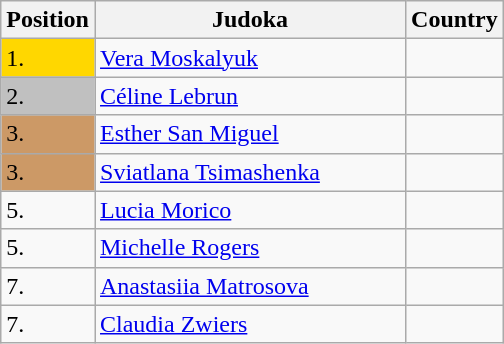<table class=wikitable>
<tr>
<th width=10>Position</th>
<th width=200>Judoka</th>
<th width=10>Country</th>
</tr>
<tr>
<td bgcolor=gold>1.</td>
<td><a href='#'>Vera Moskalyuk</a></td>
<td></td>
</tr>
<tr>
<td bgcolor="silver">2.</td>
<td><a href='#'>Céline Lebrun</a></td>
<td></td>
</tr>
<tr>
<td bgcolor="CC9966">3.</td>
<td><a href='#'>Esther San Miguel</a></td>
<td></td>
</tr>
<tr>
<td bgcolor="CC9966">3.</td>
<td><a href='#'>Sviatlana Tsimashenka</a></td>
<td></td>
</tr>
<tr>
<td>5.</td>
<td><a href='#'>Lucia Morico</a></td>
<td></td>
</tr>
<tr>
<td>5.</td>
<td><a href='#'>Michelle Rogers</a></td>
<td></td>
</tr>
<tr>
<td>7.</td>
<td><a href='#'>Anastasiia Matrosova</a></td>
<td></td>
</tr>
<tr>
<td>7.</td>
<td><a href='#'>Claudia Zwiers</a></td>
<td></td>
</tr>
</table>
